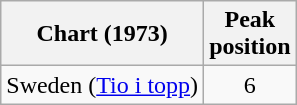<table class="wikitable plainrowheaders sortable" border="1">
<tr>
<th scope="col">Chart (1973)</th>
<th scope="col">Peak<br>position</th>
</tr>
<tr>
<td>Sweden (<a href='#'>Tio i topp</a>)</td>
<td align="center">6</td>
</tr>
</table>
